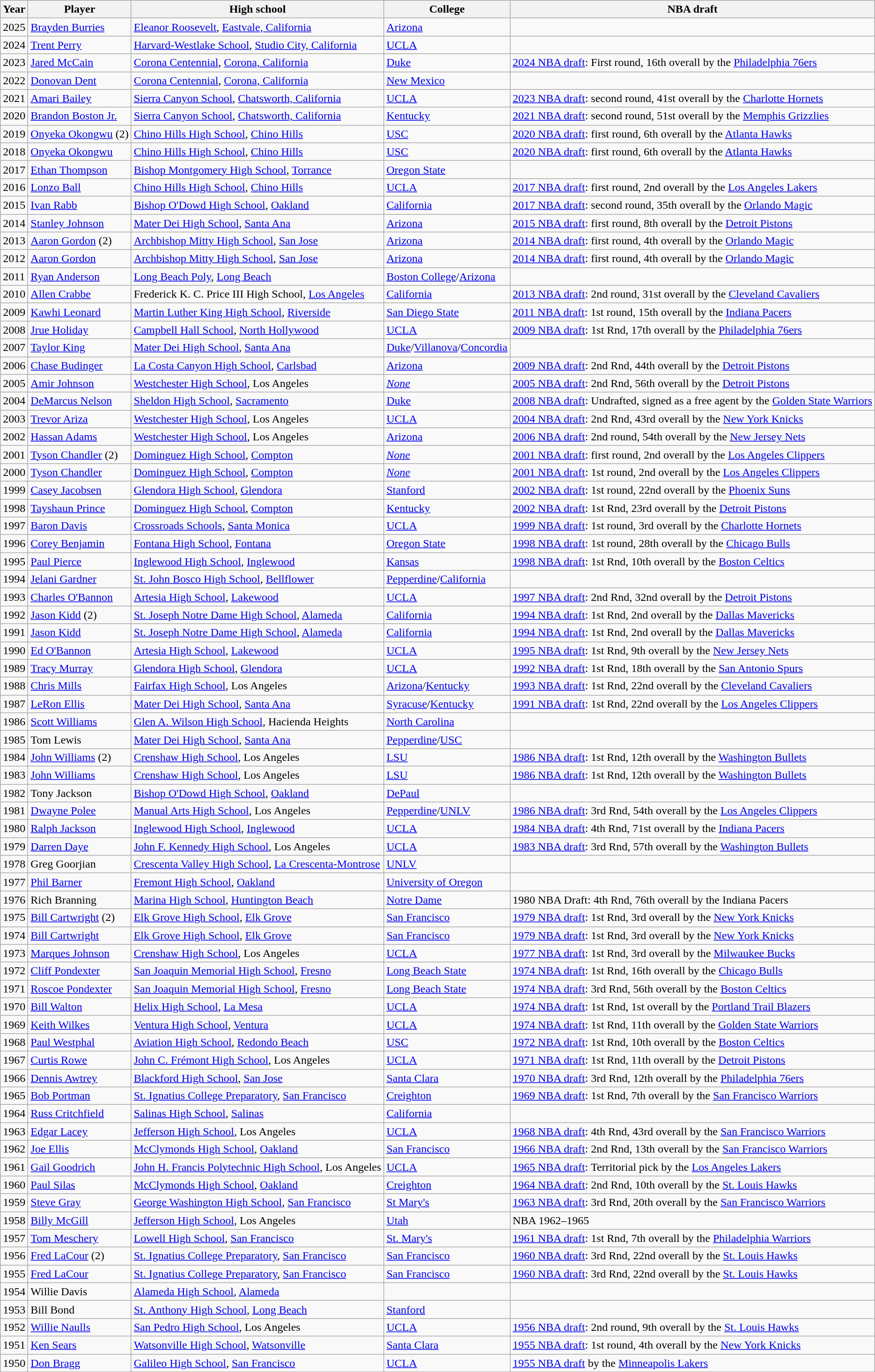<table class="wikitable sortable">
<tr>
<th>Year</th>
<th>Player</th>
<th>High school</th>
<th>College</th>
<th>NBA draft</th>
</tr>
<tr>
<td>2025</td>
<td><a href='#'>Brayden Burries</a></td>
<td><a href='#'>Eleanor Roosevelt</a>, <a href='#'>Eastvale, California</a></td>
<td><a href='#'>Arizona</a></td>
<td></td>
</tr>
<tr>
<td>2024</td>
<td><a href='#'>Trent Perry</a></td>
<td><a href='#'>Harvard-Westlake School</a>, <a href='#'>Studio City, California</a></td>
<td><a href='#'>UCLA</a></td>
<td></td>
</tr>
<tr>
<td>2023</td>
<td><a href='#'>Jared McCain</a></td>
<td><a href='#'>Corona Centennial</a>, <a href='#'>Corona, California</a></td>
<td><a href='#'>Duke</a></td>
<td><a href='#'>2024 NBA draft</a>: First round, 16th overall by the <a href='#'>Philadelphia 76ers</a></td>
</tr>
<tr>
<td>2022</td>
<td><a href='#'>Donovan Dent</a></td>
<td><a href='#'>Corona Centennial</a>, <a href='#'>Corona, California</a></td>
<td><a href='#'>New Mexico</a></td>
<td></td>
</tr>
<tr>
<td>2021</td>
<td><a href='#'>Amari Bailey</a></td>
<td><a href='#'>Sierra Canyon School</a>, <a href='#'>Chatsworth, California</a></td>
<td><a href='#'>UCLA</a></td>
<td><a href='#'>2023 NBA draft</a>: second round, 41st overall by the <a href='#'>Charlotte Hornets</a></td>
</tr>
<tr>
<td>2020</td>
<td><a href='#'>Brandon Boston Jr.</a></td>
<td><a href='#'>Sierra Canyon School</a>, <a href='#'>Chatsworth, California</a></td>
<td><a href='#'>Kentucky</a></td>
<td><a href='#'>2021 NBA draft</a>: second round, 51st overall by the <a href='#'>Memphis Grizzlies</a></td>
</tr>
<tr>
<td>2019</td>
<td><a href='#'>Onyeka Okongwu</a> (2)</td>
<td><a href='#'>Chino Hills High School</a>, <a href='#'>Chino Hills</a></td>
<td><a href='#'>USC</a></td>
<td><a href='#'>2020 NBA draft</a>: first round, 6th overall by the <a href='#'>Atlanta Hawks</a></td>
</tr>
<tr>
<td>2018</td>
<td><a href='#'>Onyeka Okongwu</a></td>
<td><a href='#'>Chino Hills High School</a>, <a href='#'>Chino Hills</a></td>
<td><a href='#'>USC</a></td>
<td><a href='#'>2020 NBA draft</a>: first round, 6th overall by the <a href='#'>Atlanta Hawks</a></td>
</tr>
<tr>
<td>2017</td>
<td><a href='#'>Ethan Thompson</a></td>
<td><a href='#'>Bishop Montgomery High School</a>, <a href='#'>Torrance</a></td>
<td><a href='#'>Oregon State</a></td>
<td></td>
</tr>
<tr>
<td>2016</td>
<td><a href='#'>Lonzo Ball</a></td>
<td><a href='#'>Chino Hills High School</a>, <a href='#'>Chino Hills</a></td>
<td><a href='#'>UCLA</a></td>
<td><a href='#'>2017 NBA draft</a>: first round, 2nd overall by the <a href='#'>Los Angeles Lakers</a></td>
</tr>
<tr>
<td>2015</td>
<td><a href='#'>Ivan Rabb</a></td>
<td><a href='#'>Bishop O'Dowd High School</a>, <a href='#'>Oakland</a></td>
<td><a href='#'>California</a></td>
<td><a href='#'>2017 NBA draft</a>: second round, 35th overall by the <a href='#'>Orlando Magic</a></td>
</tr>
<tr>
<td>2014</td>
<td><a href='#'>Stanley Johnson</a></td>
<td><a href='#'>Mater Dei High School</a>, <a href='#'>Santa Ana</a></td>
<td><a href='#'>Arizona</a></td>
<td><a href='#'>2015 NBA draft</a>: first round, 8th overall by the <a href='#'>Detroit Pistons</a></td>
</tr>
<tr>
<td>2013</td>
<td><a href='#'>Aaron Gordon</a> (2)</td>
<td><a href='#'>Archbishop Mitty High School</a>, <a href='#'>San Jose</a></td>
<td><a href='#'>Arizona</a></td>
<td><a href='#'>2014 NBA draft</a>: first round, 4th overall by the <a href='#'>Orlando Magic</a></td>
</tr>
<tr>
<td>2012</td>
<td><a href='#'>Aaron Gordon</a></td>
<td><a href='#'>Archbishop Mitty High School</a>, <a href='#'>San Jose</a></td>
<td><a href='#'>Arizona</a></td>
<td><a href='#'>2014 NBA draft</a>: first round, 4th overall by the <a href='#'>Orlando Magic</a></td>
</tr>
<tr>
<td>2011</td>
<td><a href='#'>Ryan Anderson</a></td>
<td><a href='#'>Long Beach Poly</a>, <a href='#'>Long Beach</a></td>
<td><a href='#'>Boston College</a>/<a href='#'>Arizona</a></td>
<td></td>
</tr>
<tr>
<td>2010</td>
<td><a href='#'>Allen Crabbe</a></td>
<td>Frederick K. C. Price III High School, <a href='#'>Los Angeles</a></td>
<td><a href='#'>California</a></td>
<td><a href='#'>2013 NBA draft</a>: 2nd round, 31st overall by the <a href='#'>Cleveland Cavaliers</a></td>
</tr>
<tr>
<td>2009</td>
<td><a href='#'>Kawhi Leonard</a></td>
<td><a href='#'>Martin Luther King High School</a>, <a href='#'>Riverside</a></td>
<td><a href='#'>San Diego State</a></td>
<td><a href='#'>2011 NBA draft</a>: 1st round, 15th overall by the <a href='#'>Indiana Pacers</a></td>
</tr>
<tr>
<td>2008</td>
<td><a href='#'>Jrue Holiday</a></td>
<td><a href='#'>Campbell Hall School</a>, <a href='#'>North Hollywood</a></td>
<td><a href='#'>UCLA</a></td>
<td><a href='#'>2009 NBA draft</a>: 1st Rnd, 17th overall by the <a href='#'>Philadelphia 76ers</a></td>
</tr>
<tr>
<td>2007</td>
<td><a href='#'>Taylor King</a></td>
<td><a href='#'>Mater Dei High School</a>, <a href='#'>Santa Ana</a></td>
<td><a href='#'>Duke</a>/<a href='#'>Villanova</a>/<a href='#'>Concordia</a></td>
<td></td>
</tr>
<tr>
<td>2006</td>
<td><a href='#'>Chase Budinger</a></td>
<td><a href='#'>La Costa Canyon High School</a>, <a href='#'>Carlsbad</a></td>
<td><a href='#'>Arizona</a></td>
<td><a href='#'>2009 NBA draft</a>: 2nd Rnd, 44th overall by the <a href='#'>Detroit Pistons</a></td>
</tr>
<tr>
<td>2005</td>
<td><a href='#'>Amir Johnson</a></td>
<td><a href='#'>Westchester High School</a>, Los Angeles</td>
<td><em><a href='#'>None</a></em></td>
<td><a href='#'>2005 NBA draft</a>: 2nd Rnd, 56th overall by the <a href='#'>Detroit Pistons</a></td>
</tr>
<tr>
<td>2004</td>
<td><a href='#'>DeMarcus Nelson</a></td>
<td><a href='#'>Sheldon High School</a>, <a href='#'>Sacramento</a></td>
<td><a href='#'>Duke</a></td>
<td><a href='#'>2008 NBA draft</a>: Undrafted, signed as a free agent by the <a href='#'>Golden State Warriors</a></td>
</tr>
<tr>
<td>2003</td>
<td><a href='#'>Trevor Ariza</a></td>
<td><a href='#'>Westchester High School</a>, Los Angeles</td>
<td><a href='#'>UCLA</a></td>
<td><a href='#'>2004 NBA draft</a>: 2nd Rnd, 43rd overall by the <a href='#'>New York Knicks</a></td>
</tr>
<tr>
<td>2002</td>
<td><a href='#'>Hassan Adams</a></td>
<td><a href='#'>Westchester High School</a>, Los Angeles</td>
<td><a href='#'>Arizona</a></td>
<td><a href='#'>2006 NBA draft</a>: 2nd round, 54th overall by the <a href='#'>New Jersey Nets</a></td>
</tr>
<tr>
<td>2001</td>
<td><a href='#'>Tyson Chandler</a> (2)</td>
<td><a href='#'>Dominguez High School</a>, <a href='#'>Compton</a></td>
<td><em><a href='#'>None</a></em></td>
<td><a href='#'>2001 NBA draft</a>: first round, 2nd overall by the <a href='#'>Los Angeles Clippers</a></td>
</tr>
<tr>
<td>2000</td>
<td><a href='#'>Tyson Chandler</a></td>
<td><a href='#'>Dominguez High School</a>, <a href='#'>Compton</a></td>
<td><em><a href='#'>None</a></em></td>
<td><a href='#'>2001 NBA draft</a>: 1st round, 2nd overall by the <a href='#'>Los Angeles Clippers</a></td>
</tr>
<tr>
<td>1999</td>
<td><a href='#'>Casey Jacobsen</a></td>
<td><a href='#'>Glendora High School</a>, <a href='#'>Glendora</a></td>
<td><a href='#'>Stanford</a></td>
<td><a href='#'>2002 NBA draft</a>: 1st round, 22nd overall by the <a href='#'>Phoenix Suns</a></td>
</tr>
<tr>
<td>1998</td>
<td><a href='#'>Tayshaun Prince</a></td>
<td><a href='#'>Dominguez High School</a>, <a href='#'>Compton</a></td>
<td><a href='#'>Kentucky</a></td>
<td><a href='#'>2002 NBA draft</a>: 1st Rnd, 23rd overall by the <a href='#'>Detroit Pistons</a></td>
</tr>
<tr>
<td>1997</td>
<td><a href='#'>Baron Davis</a></td>
<td><a href='#'>Crossroads Schools</a>, <a href='#'>Santa Monica</a></td>
<td><a href='#'>UCLA</a></td>
<td><a href='#'>1999 NBA draft</a>: 1st round, 3rd overall by the <a href='#'>Charlotte Hornets</a></td>
</tr>
<tr>
<td>1996</td>
<td><a href='#'>Corey Benjamin</a></td>
<td><a href='#'>Fontana High School</a>, <a href='#'>Fontana</a></td>
<td><a href='#'>Oregon State</a></td>
<td><a href='#'>1998 NBA draft</a>: 1st round, 28th overall by the <a href='#'>Chicago Bulls</a></td>
</tr>
<tr>
<td>1995</td>
<td><a href='#'>Paul Pierce</a></td>
<td><a href='#'>Inglewood High School</a>, <a href='#'>Inglewood</a></td>
<td><a href='#'>Kansas</a></td>
<td><a href='#'>1998 NBA draft</a>: 1st Rnd, 10th overall by the <a href='#'>Boston Celtics</a></td>
</tr>
<tr>
<td>1994</td>
<td><a href='#'>Jelani Gardner</a></td>
<td><a href='#'>St. John Bosco High School</a>, <a href='#'>Bellflower</a></td>
<td><a href='#'>Pepperdine</a>/<a href='#'>California</a></td>
<td></td>
</tr>
<tr>
<td>1993</td>
<td><a href='#'>Charles O'Bannon</a></td>
<td><a href='#'>Artesia High School</a>, <a href='#'>Lakewood</a></td>
<td><a href='#'>UCLA</a></td>
<td><a href='#'>1997 NBA draft</a>: 2nd Rnd, 32nd overall by the <a href='#'>Detroit Pistons</a></td>
</tr>
<tr>
<td>1992</td>
<td><a href='#'>Jason Kidd</a> (2)</td>
<td><a href='#'>St. Joseph Notre Dame High School</a>, <a href='#'>Alameda</a></td>
<td><a href='#'>California</a></td>
<td><a href='#'>1994 NBA draft</a>: 1st Rnd, 2nd overall by the <a href='#'>Dallas Mavericks</a></td>
</tr>
<tr>
<td>1991</td>
<td><a href='#'>Jason Kidd</a></td>
<td><a href='#'>St. Joseph Notre Dame High School</a>, <a href='#'>Alameda</a></td>
<td><a href='#'>California</a></td>
<td><a href='#'>1994 NBA draft</a>: 1st Rnd, 2nd overall by the <a href='#'>Dallas Mavericks</a></td>
</tr>
<tr>
<td>1990</td>
<td><a href='#'>Ed O'Bannon</a></td>
<td><a href='#'>Artesia High School</a>, <a href='#'>Lakewood</a></td>
<td><a href='#'>UCLA</a></td>
<td><a href='#'>1995 NBA draft</a>: 1st Rnd, 9th overall by the <a href='#'>New Jersey Nets</a></td>
</tr>
<tr>
<td>1989</td>
<td><a href='#'>Tracy Murray</a></td>
<td><a href='#'>Glendora High School</a>, <a href='#'>Glendora</a></td>
<td><a href='#'>UCLA</a></td>
<td><a href='#'>1992 NBA draft</a>: 1st Rnd, 18th overall by the <a href='#'>San Antonio Spurs</a></td>
</tr>
<tr>
<td>1988</td>
<td><a href='#'>Chris Mills</a></td>
<td><a href='#'>Fairfax High School</a>, Los Angeles</td>
<td><a href='#'>Arizona</a>/<a href='#'>Kentucky</a></td>
<td><a href='#'>1993 NBA draft</a>: 1st Rnd, 22nd overall by the <a href='#'>Cleveland Cavaliers</a></td>
</tr>
<tr>
<td>1987</td>
<td><a href='#'>LeRon Ellis</a></td>
<td><a href='#'>Mater Dei High School</a>, <a href='#'>Santa Ana</a></td>
<td><a href='#'>Syracuse</a>/<a href='#'>Kentucky</a></td>
<td><a href='#'>1991 NBA draft</a>: 1st Rnd, 22nd overall by the <a href='#'>Los Angeles Clippers</a></td>
</tr>
<tr>
<td>1986</td>
<td><a href='#'>Scott Williams</a></td>
<td><a href='#'>Glen A. Wilson High School</a>, Hacienda Heights</td>
<td><a href='#'>North Carolina</a></td>
<td></td>
</tr>
<tr>
<td>1985</td>
<td>Tom Lewis</td>
<td><a href='#'>Mater Dei High School</a>, <a href='#'>Santa Ana</a></td>
<td><a href='#'>Pepperdine</a>/<a href='#'>USC</a></td>
<td></td>
</tr>
<tr>
<td>1984</td>
<td><a href='#'>John Williams</a> (2)</td>
<td><a href='#'>Crenshaw High School</a>, Los Angeles</td>
<td><a href='#'>LSU</a></td>
<td><a href='#'>1986 NBA draft</a>: 1st Rnd, 12th overall by the <a href='#'>Washington Bullets</a></td>
</tr>
<tr>
<td>1983</td>
<td><a href='#'>John Williams</a></td>
<td><a href='#'>Crenshaw High School</a>, Los Angeles</td>
<td><a href='#'>LSU</a></td>
<td><a href='#'>1986 NBA draft</a>: 1st Rnd, 12th overall by the <a href='#'>Washington Bullets</a></td>
</tr>
<tr>
<td>1982</td>
<td>Tony Jackson</td>
<td><a href='#'>Bishop O'Dowd High School</a>, <a href='#'>Oakland</a></td>
<td><a href='#'>DePaul</a></td>
<td></td>
</tr>
<tr>
<td>1981</td>
<td><a href='#'>Dwayne Polee</a></td>
<td><a href='#'>Manual Arts High School</a>, Los Angeles</td>
<td><a href='#'>Pepperdine</a>/<a href='#'>UNLV</a></td>
<td><a href='#'>1986 NBA draft</a>: 3rd Rnd, 54th overall by the <a href='#'>Los Angeles Clippers</a></td>
</tr>
<tr>
<td>1980</td>
<td><a href='#'>Ralph Jackson</a></td>
<td><a href='#'>Inglewood High School</a>, <a href='#'>Inglewood</a></td>
<td><a href='#'>UCLA</a></td>
<td><a href='#'>1984 NBA draft</a>: 4th Rnd, 71st overall by the <a href='#'>Indiana Pacers</a></td>
</tr>
<tr>
<td>1979</td>
<td><a href='#'>Darren Daye</a></td>
<td><a href='#'>John F. Kennedy High School</a>, Los Angeles</td>
<td><a href='#'>UCLA</a></td>
<td><a href='#'>1983 NBA draft</a>: 3rd Rnd, 57th overall by the <a href='#'>Washington Bullets</a></td>
</tr>
<tr>
<td>1978</td>
<td>Greg Goorjian</td>
<td><a href='#'>Crescenta Valley High School</a>, <a href='#'>La Crescenta-Montrose</a></td>
<td><a href='#'>UNLV</a></td>
<td></td>
</tr>
<tr>
<td>1977</td>
<td><a href='#'>Phil Barner</a></td>
<td><a href='#'>Fremont High School</a>, <a href='#'>Oakland</a></td>
<td><a href='#'>University of Oregon</a></td>
</tr>
<tr>
<td>1976</td>
<td>Rich Branning</td>
<td><a href='#'>Marina High School</a>, <a href='#'>Huntington Beach</a></td>
<td><a href='#'>Notre Dame</a></td>
<td>1980 NBA Draft: 4th Rnd, 76th overall by the Indiana Pacers</td>
</tr>
<tr>
<td>1975</td>
<td><a href='#'>Bill Cartwright</a> (2)</td>
<td><a href='#'>Elk Grove High School</a>, <a href='#'>Elk Grove</a></td>
<td><a href='#'>San Francisco</a></td>
<td><a href='#'>1979 NBA draft</a>: 1st Rnd, 3rd overall by the <a href='#'>New York Knicks</a></td>
</tr>
<tr>
<td>1974</td>
<td><a href='#'>Bill Cartwright</a></td>
<td><a href='#'>Elk Grove High School</a>, <a href='#'>Elk Grove</a></td>
<td><a href='#'>San Francisco</a></td>
<td><a href='#'>1979 NBA draft</a>: 1st Rnd, 3rd overall by the <a href='#'>New York Knicks</a></td>
</tr>
<tr>
<td>1973</td>
<td><a href='#'>Marques Johnson</a></td>
<td><a href='#'>Crenshaw High School</a>, Los Angeles</td>
<td><a href='#'>UCLA</a></td>
<td><a href='#'>1977 NBA draft</a>: 1st Rnd, 3rd overall by the <a href='#'>Milwaukee Bucks</a></td>
</tr>
<tr>
<td>1972</td>
<td><a href='#'>Cliff Pondexter</a></td>
<td><a href='#'>San Joaquin Memorial High School</a>, <a href='#'>Fresno</a></td>
<td><a href='#'>Long Beach State</a></td>
<td><a href='#'>1974 NBA draft</a>: 1st Rnd, 16th overall by the <a href='#'>Chicago Bulls</a></td>
</tr>
<tr>
<td>1971</td>
<td><a href='#'>Roscoe Pondexter</a></td>
<td><a href='#'>San Joaquin Memorial High School</a>, <a href='#'>Fresno</a></td>
<td><a href='#'>Long Beach State</a></td>
<td><a href='#'>1974 NBA draft</a>: 3rd Rnd, 56th overall by the <a href='#'>Boston Celtics</a></td>
</tr>
<tr>
<td>1970</td>
<td><a href='#'>Bill Walton</a></td>
<td><a href='#'>Helix High School</a>, <a href='#'>La Mesa</a></td>
<td><a href='#'>UCLA</a></td>
<td><a href='#'>1974 NBA draft</a>: 1st Rnd, 1st overall by the <a href='#'>Portland Trail Blazers</a></td>
</tr>
<tr>
<td>1969</td>
<td><a href='#'>Keith Wilkes</a></td>
<td><a href='#'>Ventura High School</a>, <a href='#'>Ventura</a></td>
<td><a href='#'>UCLA</a></td>
<td><a href='#'>1974 NBA draft</a>: 1st Rnd, 11th overall by the <a href='#'>Golden State Warriors</a></td>
</tr>
<tr>
<td>1968</td>
<td><a href='#'>Paul Westphal</a></td>
<td><a href='#'>Aviation High School</a>, <a href='#'>Redondo Beach</a></td>
<td><a href='#'>USC</a></td>
<td><a href='#'>1972 NBA draft</a>: 1st Rnd, 10th overall by the <a href='#'>Boston Celtics</a></td>
</tr>
<tr>
<td>1967</td>
<td><a href='#'>Curtis Rowe</a></td>
<td><a href='#'>John C. Frémont High School</a>, Los Angeles</td>
<td><a href='#'>UCLA</a></td>
<td><a href='#'>1971 NBA draft</a>: 1st Rnd, 11th overall by the <a href='#'>Detroit Pistons</a></td>
</tr>
<tr>
<td>1966</td>
<td><a href='#'>Dennis Awtrey</a></td>
<td><a href='#'>Blackford High School</a>, <a href='#'>San Jose</a></td>
<td><a href='#'>Santa Clara</a></td>
<td><a href='#'>1970 NBA draft</a>: 3rd Rnd, 12th overall by the <a href='#'>Philadelphia 76ers</a></td>
</tr>
<tr>
<td>1965</td>
<td><a href='#'>Bob Portman</a></td>
<td><a href='#'>St. Ignatius College Preparatory</a>, <a href='#'>San Francisco</a></td>
<td><a href='#'>Creighton</a></td>
<td><a href='#'>1969 NBA draft</a>: 1st Rnd, 7th overall by the <a href='#'>San Francisco Warriors</a></td>
</tr>
<tr>
<td>1964</td>
<td><a href='#'>Russ Critchfield</a></td>
<td><a href='#'>Salinas High School</a>, <a href='#'>Salinas</a></td>
<td><a href='#'>California</a></td>
<td></td>
</tr>
<tr>
<td>1963</td>
<td><a href='#'>Edgar Lacey</a></td>
<td><a href='#'>Jefferson High School</a>, Los Angeles</td>
<td><a href='#'>UCLA</a></td>
<td><a href='#'>1968 NBA draft</a>: 4th Rnd, 43rd overall by the <a href='#'>San Francisco Warriors</a></td>
</tr>
<tr>
<td>1962</td>
<td><a href='#'>Joe Ellis</a></td>
<td><a href='#'>McClymonds High School</a>, <a href='#'>Oakland</a></td>
<td><a href='#'>San Francisco</a></td>
<td><a href='#'>1966 NBA draft</a>: 2nd Rnd, 13th overall by the <a href='#'>San Francisco Warriors</a></td>
</tr>
<tr>
<td>1961</td>
<td><a href='#'>Gail Goodrich</a></td>
<td><a href='#'>John H. Francis Polytechnic High School</a>, Los Angeles</td>
<td><a href='#'>UCLA</a></td>
<td><a href='#'>1965 NBA draft</a>: Territorial pick by the <a href='#'>Los Angeles Lakers</a></td>
</tr>
<tr>
<td>1960</td>
<td><a href='#'>Paul Silas</a></td>
<td><a href='#'>McClymonds High School</a>, <a href='#'>Oakland</a></td>
<td><a href='#'>Creighton</a></td>
<td><a href='#'>1964 NBA draft</a>: 2nd Rnd, 10th overall by the <a href='#'>St. Louis Hawks</a></td>
</tr>
<tr>
<td>1959</td>
<td><a href='#'>Steve Gray</a></td>
<td><a href='#'>George Washington High School</a>, <a href='#'>San Francisco</a></td>
<td><a href='#'>St Mary's</a></td>
<td><a href='#'>1963 NBA draft</a>: 3rd Rnd, 20th overall by the <a href='#'>San Francisco Warriors</a></td>
</tr>
<tr>
<td>1958</td>
<td><a href='#'>Billy McGill</a></td>
<td><a href='#'>Jefferson High School</a>, Los Angeles</td>
<td><a href='#'>Utah</a></td>
<td>NBA 1962–1965</td>
</tr>
<tr>
<td>1957</td>
<td><a href='#'>Tom Meschery</a></td>
<td><a href='#'>Lowell High School</a>, <a href='#'>San Francisco</a></td>
<td><a href='#'>St. Mary's</a></td>
<td><a href='#'>1961 NBA draft</a>: 1st Rnd, 7th overall by the <a href='#'>Philadelphia Warriors</a></td>
</tr>
<tr>
<td>1956</td>
<td><a href='#'>Fred LaCour</a> (2)</td>
<td><a href='#'>St. Ignatius College Preparatory</a>, <a href='#'>San Francisco</a></td>
<td><a href='#'>San Francisco</a></td>
<td><a href='#'>1960 NBA draft</a>: 3rd Rnd, 22nd overall by the <a href='#'>St. Louis Hawks</a></td>
</tr>
<tr>
<td>1955</td>
<td><a href='#'>Fred LaCour</a></td>
<td><a href='#'>St. Ignatius College Preparatory</a>, <a href='#'>San Francisco</a></td>
<td><a href='#'>San Francisco</a></td>
<td><a href='#'>1960 NBA draft</a>: 3rd Rnd, 22nd overall by the <a href='#'>St. Louis Hawks</a></td>
</tr>
<tr>
<td>1954</td>
<td>Willie Davis</td>
<td><a href='#'>Alameda High School</a>, <a href='#'>Alameda</a></td>
<td></td>
<td></td>
</tr>
<tr>
<td>1953</td>
<td>Bill Bond</td>
<td><a href='#'>St. Anthony High School</a>, <a href='#'>Long Beach</a></td>
<td><a href='#'>Stanford</a></td>
<td></td>
</tr>
<tr>
<td>1952</td>
<td><a href='#'>Willie Naulls</a></td>
<td><a href='#'>San Pedro High School</a>, Los Angeles</td>
<td><a href='#'>UCLA</a></td>
<td><a href='#'>1956 NBA draft</a>: 2nd round, 9th overall by the <a href='#'>St. Louis Hawks</a></td>
</tr>
<tr>
<td>1951</td>
<td><a href='#'>Ken Sears</a></td>
<td><a href='#'>Watsonville High School</a>, <a href='#'>Watsonville</a></td>
<td><a href='#'>Santa Clara</a></td>
<td><a href='#'>1955 NBA draft</a>: 1st round, 4th overall by the <a href='#'>New York Knicks</a></td>
</tr>
<tr>
<td>1950</td>
<td><a href='#'>Don Bragg</a></td>
<td><a href='#'>Galileo High School</a>, <a href='#'>San Francisco</a></td>
<td><a href='#'>UCLA</a></td>
<td><a href='#'>1955 NBA draft</a> by the <a href='#'>Minneapolis Lakers</a></td>
</tr>
</table>
